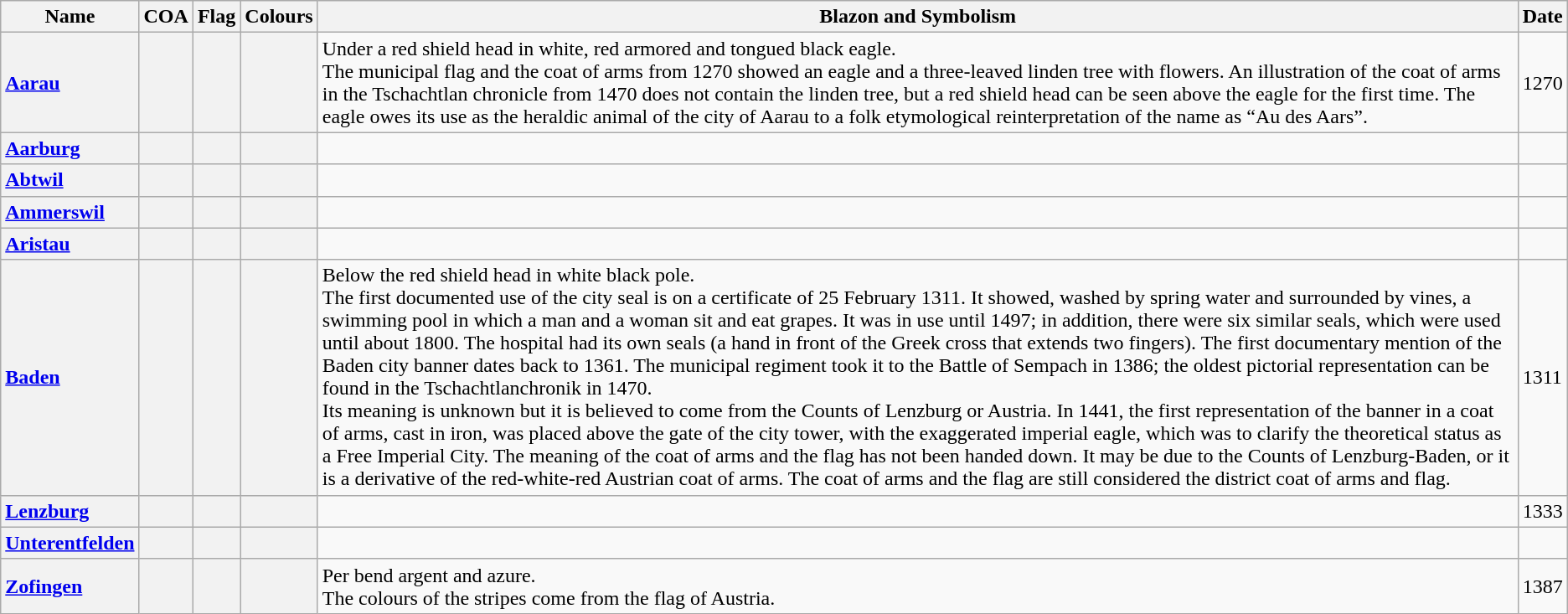<table class="sortable wikitable">
<tr>
<th scope="col">Name</th>
<th scope="col">COA</th>
<th scope="col">Flag</th>
<th scope="col">Colours</th>
<th scope="col">Blazon and Symbolism</th>
<th scope="col">Date</th>
</tr>
<tr>
<th scope="row" style="text-align: left;"><a href='#'>Aarau</a></th>
<th></th>
<th></th>
<th></th>
<td>Under a red shield head in white, red armored and tongued black eagle.<br>The municipal flag and the coat of arms from 1270 showed an eagle and a three-leaved linden tree with flowers. An illustration of the coat of arms in the Tschachtlan chronicle from 1470 does not contain the linden tree, but a red shield head can be seen above the eagle for the first time. The eagle owes its use as the heraldic animal of the city of Aarau to a folk etymological reinterpretation of the name as “Au des Aars”.</td>
<td>1270</td>
</tr>
<tr>
<th scope="row" style="text-align: left;"><a href='#'>Aarburg</a></th>
<th></th>
<th></th>
<th></th>
<td></td>
<td></td>
</tr>
<tr>
<th scope="row" style="text-align: left;"><a href='#'>Abtwil</a></th>
<th></th>
<th></th>
<th></th>
<td></td>
<td></td>
</tr>
<tr>
<th scope="row" style="text-align: left;"><a href='#'>Ammerswil</a></th>
<th></th>
<th></th>
<th></th>
<td></td>
<td></td>
</tr>
<tr>
<th scope="row" style="text-align: left;"><a href='#'>Aristau</a></th>
<th></th>
<th></th>
<th></th>
<td></td>
<td></td>
</tr>
<tr>
<th scope="row" style="text-align: left;"><a href='#'>Baden</a></th>
<th></th>
<th></th>
<th></th>
<td>Below the red shield head in white black pole.<br>The first documented use of the city seal is on a certificate of 25 February 1311. It showed, washed by spring water and surrounded by vines, a swimming pool in which a man and a woman sit and eat grapes. It was in use until 1497; in addition, there were six similar seals, which were used until about 1800. The hospital had its own seals (a hand in front of the Greek cross that extends two fingers). The first documentary mention of the Baden city banner dates back to 1361. The municipal regiment took it to the Battle of Sempach in 1386; the oldest pictorial representation can be found in the Tschachtlanchronik in 1470.<br>Its meaning is unknown but it is believed to come from the Counts of Lenzburg or Austria. In 1441, the first representation of the banner in a coat of arms, cast in iron, was placed above the gate of the city tower, with the exaggerated imperial eagle, which was to clarify the theoretical status as a Free Imperial City. The meaning of the coat of arms and the flag has not been handed down. It may be due to the Counts of Lenzburg-Baden, or it is a derivative of the red-white-red Austrian coat of arms. The coat of arms and the flag are still considered the district coat of arms and flag.</td>
<td>1311</td>
</tr>
<tr>
<th scope="row" style="text-align: left;"><a href='#'>Lenzburg</a></th>
<th></th>
<th></th>
<th></th>
<td></td>
<td>1333</td>
</tr>
<tr>
<th scope="row" style="text-align: left;"><a href='#'>Unterentfelden</a></th>
<th></th>
<th></th>
<th></th>
<td></td>
<td></td>
</tr>
<tr>
<th scope="row" style="text-align: left;"><a href='#'>Zofingen</a></th>
<th></th>
<th></th>
<th></th>
<td>Per bend argent and azure.<br>The colours of the stripes come from the flag of Austria.</td>
<td>1387</td>
</tr>
</table>
